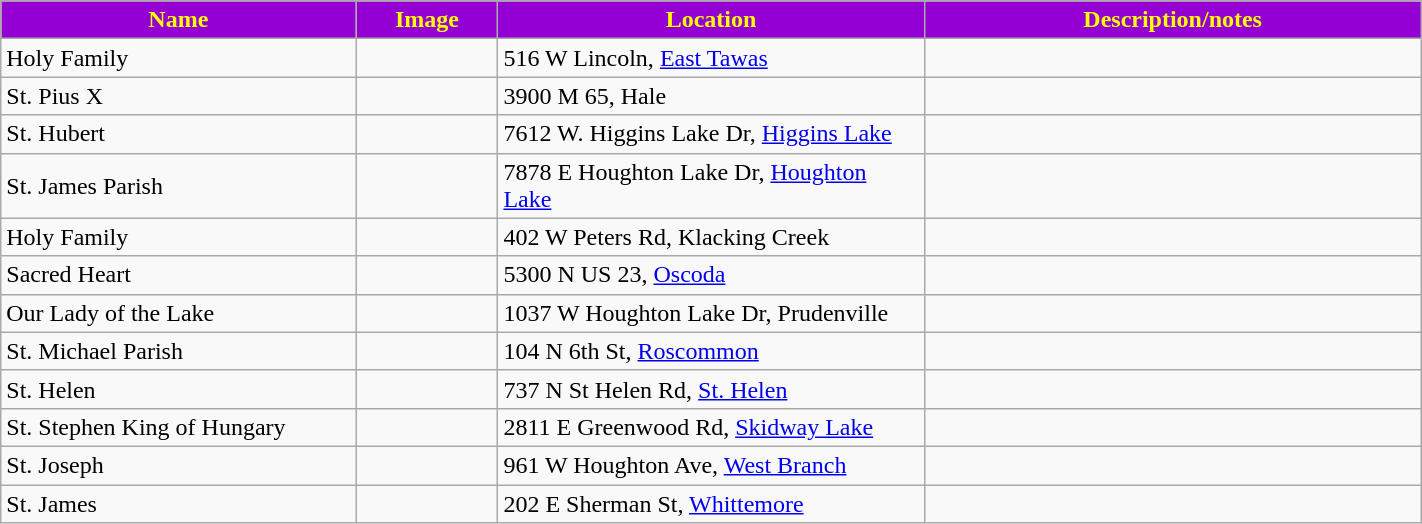<table class="wikitable sortable" style="width:75%">
<tr>
<th style="background:darkviolet; color:yellow;" width="25%"><strong>Name</strong></th>
<th style="background:darkviolet; color:yellow;" width="10%"><strong>Image</strong></th>
<th style="background:darkviolet; color:yellow;" width="30%"><strong>Location</strong></th>
<th style="background:darkviolet; color:yellow;" width="35%"><strong>Description/notes</strong></th>
</tr>
<tr>
<td>Holy Family</td>
<td></td>
<td>516 W Lincoln, <a href='#'>East Tawas</a></td>
<td></td>
</tr>
<tr>
<td>St. Pius X</td>
<td></td>
<td>3900 M 65, Hale</td>
<td></td>
</tr>
<tr>
<td>St. Hubert</td>
<td></td>
<td>7612 W. Higgins Lake Dr, <a href='#'>Higgins Lake</a></td>
<td></td>
</tr>
<tr>
<td>St. James Parish</td>
<td></td>
<td>7878 E Houghton Lake Dr, <a href='#'>Houghton Lake</a></td>
<td></td>
</tr>
<tr>
<td>Holy Family</td>
<td></td>
<td>402 W Peters Rd, Klacking Creek</td>
<td></td>
</tr>
<tr>
<td>Sacred Heart</td>
<td></td>
<td>5300 N US 23, <a href='#'>Oscoda</a></td>
<td></td>
</tr>
<tr>
<td>Our Lady of the Lake</td>
<td></td>
<td>1037 W Houghton Lake Dr, Prudenville</td>
<td></td>
</tr>
<tr>
<td>St. Michael Parish</td>
<td></td>
<td>104 N 6th St, <a href='#'>Roscommon</a></td>
<td></td>
</tr>
<tr>
<td>St. Helen</td>
<td></td>
<td>737 N St Helen Rd, <a href='#'>St. Helen</a></td>
<td></td>
</tr>
<tr>
<td>St. Stephen King of Hungary</td>
<td></td>
<td>2811 E Greenwood Rd, <a href='#'>Skidway Lake</a></td>
<td></td>
</tr>
<tr>
<td>St. Joseph</td>
<td></td>
<td>961 W Houghton Ave, <a href='#'>West Branch</a></td>
<td></td>
</tr>
<tr>
<td>St. James</td>
<td></td>
<td>202 E Sherman St, <a href='#'>Whittemore</a></td>
<td></td>
</tr>
</table>
